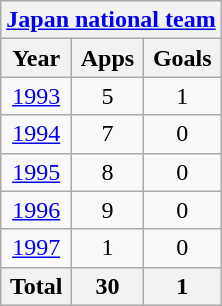<table class="wikitable" style="text-align:center">
<tr>
<th colspan=3><a href='#'>Japan national team</a></th>
</tr>
<tr>
<th>Year</th>
<th>Apps</th>
<th>Goals</th>
</tr>
<tr>
<td><a href='#'>1993</a></td>
<td>5</td>
<td>1</td>
</tr>
<tr>
<td><a href='#'>1994</a></td>
<td>7</td>
<td>0</td>
</tr>
<tr>
<td><a href='#'>1995</a></td>
<td>8</td>
<td>0</td>
</tr>
<tr>
<td><a href='#'>1996</a></td>
<td>9</td>
<td>0</td>
</tr>
<tr>
<td><a href='#'>1997</a></td>
<td>1</td>
<td>0</td>
</tr>
<tr>
<th>Total</th>
<th>30</th>
<th>1</th>
</tr>
</table>
